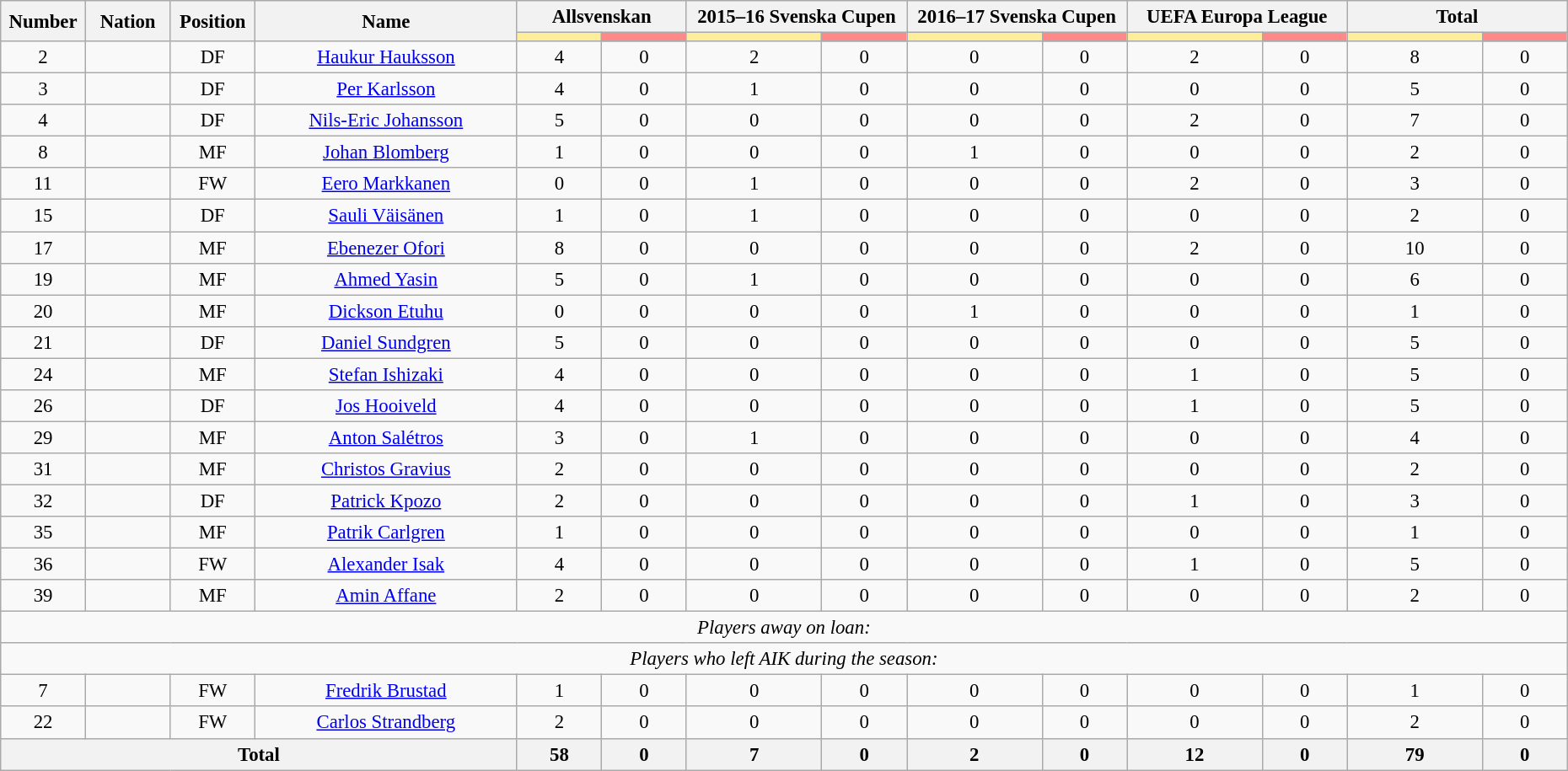<table class="wikitable" style="font-size: 95%; text-align: center;">
<tr>
<th rowspan=2 width=60>Number</th>
<th rowspan=2 width=60>Nation</th>
<th rowspan=2 width=60>Position</th>
<th rowspan=2 width=200>Name</th>
<th colspan=2>Allsvenskan</th>
<th colspan=2>2015–16 Svenska Cupen</th>
<th colspan=2>2016–17 Svenska Cupen</th>
<th colspan=2>UEFA Europa League</th>
<th colspan=2>Total</th>
</tr>
<tr>
<th style="width:60px; background:#fe9;"></th>
<th style="width:60px; background:#ff8888;"></th>
<th style="width:100px; background:#fe9;"></th>
<th style="width:60px; background:#ff8888;"></th>
<th style="width:100px; background:#fe9;"></th>
<th style="width:60px; background:#ff8888;"></th>
<th style="width:100px; background:#fe9;"></th>
<th style="width:60px; background:#ff8888;"></th>
<th style="width:100px; background:#fe9;"></th>
<th style="width:60px; background:#ff8888;"></th>
</tr>
<tr>
<td>2</td>
<td></td>
<td>DF</td>
<td><a href='#'>Haukur Hauksson</a></td>
<td>4</td>
<td>0</td>
<td>2</td>
<td>0</td>
<td>0</td>
<td>0</td>
<td>2</td>
<td>0</td>
<td>8</td>
<td>0</td>
</tr>
<tr>
<td>3</td>
<td></td>
<td>DF</td>
<td><a href='#'>Per Karlsson</a></td>
<td>4</td>
<td>0</td>
<td>1</td>
<td>0</td>
<td>0</td>
<td>0</td>
<td>0</td>
<td>0</td>
<td>5</td>
<td>0</td>
</tr>
<tr>
<td>4</td>
<td></td>
<td>DF</td>
<td><a href='#'>Nils-Eric Johansson</a></td>
<td>5</td>
<td>0</td>
<td>0</td>
<td>0</td>
<td>0</td>
<td>0</td>
<td>2</td>
<td>0</td>
<td>7</td>
<td>0</td>
</tr>
<tr>
<td>8</td>
<td></td>
<td>MF</td>
<td><a href='#'>Johan Blomberg</a></td>
<td>1</td>
<td>0</td>
<td>0</td>
<td>0</td>
<td>1</td>
<td>0</td>
<td>0</td>
<td>0</td>
<td>2</td>
<td>0</td>
</tr>
<tr>
<td>11</td>
<td></td>
<td>FW</td>
<td><a href='#'>Eero Markkanen</a></td>
<td>0</td>
<td>0</td>
<td>1</td>
<td>0</td>
<td>0</td>
<td>0</td>
<td>2</td>
<td>0</td>
<td>3</td>
<td>0</td>
</tr>
<tr>
<td>15</td>
<td></td>
<td>DF</td>
<td><a href='#'>Sauli Väisänen</a></td>
<td>1</td>
<td>0</td>
<td>1</td>
<td>0</td>
<td>0</td>
<td>0</td>
<td>0</td>
<td>0</td>
<td>2</td>
<td>0</td>
</tr>
<tr>
<td>17</td>
<td></td>
<td>MF</td>
<td><a href='#'>Ebenezer Ofori</a></td>
<td>8</td>
<td>0</td>
<td>0</td>
<td>0</td>
<td>0</td>
<td>0</td>
<td>2</td>
<td>0</td>
<td>10</td>
<td>0</td>
</tr>
<tr>
<td>19</td>
<td></td>
<td>MF</td>
<td><a href='#'>Ahmed Yasin</a></td>
<td>5</td>
<td>0</td>
<td>1</td>
<td>0</td>
<td>0</td>
<td>0</td>
<td>0</td>
<td>0</td>
<td>6</td>
<td>0</td>
</tr>
<tr>
<td>20</td>
<td></td>
<td>MF</td>
<td><a href='#'>Dickson Etuhu</a></td>
<td>0</td>
<td>0</td>
<td>0</td>
<td>0</td>
<td>1</td>
<td>0</td>
<td>0</td>
<td>0</td>
<td>1</td>
<td>0</td>
</tr>
<tr>
<td>21</td>
<td></td>
<td>DF</td>
<td><a href='#'>Daniel Sundgren</a></td>
<td>5</td>
<td>0</td>
<td>0</td>
<td>0</td>
<td>0</td>
<td>0</td>
<td>0</td>
<td>0</td>
<td>5</td>
<td>0</td>
</tr>
<tr>
<td>24</td>
<td></td>
<td>MF</td>
<td><a href='#'>Stefan Ishizaki</a></td>
<td>4</td>
<td>0</td>
<td>0</td>
<td>0</td>
<td>0</td>
<td>0</td>
<td>1</td>
<td>0</td>
<td>5</td>
<td>0</td>
</tr>
<tr>
<td>26</td>
<td></td>
<td>DF</td>
<td><a href='#'>Jos Hooiveld</a></td>
<td>4</td>
<td>0</td>
<td>0</td>
<td>0</td>
<td>0</td>
<td>0</td>
<td>1</td>
<td>0</td>
<td>5</td>
<td>0</td>
</tr>
<tr>
<td>29</td>
<td></td>
<td>MF</td>
<td><a href='#'>Anton Salétros</a></td>
<td>3</td>
<td>0</td>
<td>1</td>
<td>0</td>
<td>0</td>
<td>0</td>
<td>0</td>
<td>0</td>
<td>4</td>
<td>0</td>
</tr>
<tr>
<td>31</td>
<td></td>
<td>MF</td>
<td><a href='#'>Christos Gravius</a></td>
<td>2</td>
<td>0</td>
<td>0</td>
<td>0</td>
<td>0</td>
<td>0</td>
<td>0</td>
<td>0</td>
<td>2</td>
<td>0</td>
</tr>
<tr>
<td>32</td>
<td></td>
<td>DF</td>
<td><a href='#'>Patrick Kpozo</a></td>
<td>2</td>
<td>0</td>
<td>0</td>
<td>0</td>
<td>0</td>
<td>0</td>
<td>1</td>
<td>0</td>
<td>3</td>
<td>0</td>
</tr>
<tr>
<td>35</td>
<td></td>
<td>MF</td>
<td><a href='#'>Patrik Carlgren</a></td>
<td>1</td>
<td>0</td>
<td>0</td>
<td>0</td>
<td>0</td>
<td>0</td>
<td>0</td>
<td>0</td>
<td>1</td>
<td>0</td>
</tr>
<tr>
<td>36</td>
<td></td>
<td>FW</td>
<td><a href='#'>Alexander Isak</a></td>
<td>4</td>
<td>0</td>
<td>0</td>
<td>0</td>
<td>0</td>
<td>0</td>
<td>1</td>
<td>0</td>
<td>5</td>
<td>0</td>
</tr>
<tr>
<td>39</td>
<td></td>
<td>MF</td>
<td><a href='#'>Amin Affane</a></td>
<td>2</td>
<td>0</td>
<td>0</td>
<td>0</td>
<td>0</td>
<td>0</td>
<td>0</td>
<td>0</td>
<td>2</td>
<td>0</td>
</tr>
<tr>
<td colspan="15"><em>Players away on loan:</em></td>
</tr>
<tr>
<td colspan="15"><em>Players who left AIK during the season:</em></td>
</tr>
<tr>
<td>7</td>
<td></td>
<td>FW</td>
<td><a href='#'>Fredrik Brustad</a></td>
<td>1</td>
<td>0</td>
<td>0</td>
<td>0</td>
<td>0</td>
<td>0</td>
<td>0</td>
<td>0</td>
<td>1</td>
<td>0</td>
</tr>
<tr>
<td>22</td>
<td></td>
<td>FW</td>
<td><a href='#'>Carlos Strandberg</a></td>
<td>2</td>
<td>0</td>
<td>0</td>
<td>0</td>
<td>0</td>
<td>0</td>
<td>0</td>
<td>0</td>
<td>2</td>
<td>0</td>
</tr>
<tr>
<th colspan=4>Total</th>
<th>58</th>
<th>0</th>
<th>7</th>
<th>0</th>
<th>2</th>
<th>0</th>
<th>12</th>
<th>0</th>
<th>79</th>
<th>0</th>
</tr>
</table>
